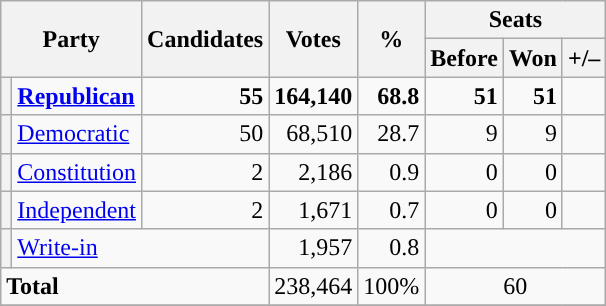<table class="wikitable">
<tr>
<th rowspan="2" colspan="2">Party</th>
<th rowspan="2">Candidates</th>
<th rowspan="2">Votes</th>
<th rowspan="2">%</th>
<th colspan="3">Seats</th>
</tr>
<tr>
<th>Before</th>
<th>Won</th>
<th>+/–</th>
</tr>
<tr>
<th style="background-color:"></th>
<td><strong><a href='#'>Republican</a></strong></td>
<td align="right"><strong>55</strong></td>
<td align="right"><strong>164,140</strong></td>
<td align="right"><strong>68.8</strong></td>
<td align="right"><strong>51</strong></td>
<td align="right"><strong>51</strong></td>
<td align="right"></td>
</tr>
<tr>
<th style="background-color:"></th>
<td><a href='#'>Democratic</a></td>
<td align="right">50</td>
<td align="right">68,510</td>
<td align="right">28.7</td>
<td align="right">9</td>
<td align="right">9</td>
<td align="right"></td>
</tr>
<tr>
<th style="background-color:"></th>
<td><a href='#'>Constitution</a></td>
<td align="right">2</td>
<td align="right">2,186</td>
<td align="right">0.9</td>
<td align="right">0</td>
<td align="right">0</td>
<td align="right"></td>
</tr>
<tr>
<th style="background-color:"></th>
<td><a href='#'>Independent</a></td>
<td align="right">2</td>
<td align="right">1,671</td>
<td align="right">0.7</td>
<td align="right">0</td>
<td align="right">0</td>
<td align="right"></td>
</tr>
<tr>
<th style="background-color:"></th>
<td colspan="2"><a href='#'>Write-in</a></td>
<td align="right">1,957</td>
<td align="right">0.8</td>
<td colspan="3"></td>
</tr>
<tr>
<td colspan="3"><strong>Total</strong></td>
<td align="right">238,464</td>
<td align="right">100%</td>
<td colspan="3" align="center">60</td>
</tr>
<tr>
</tr>
</table>
